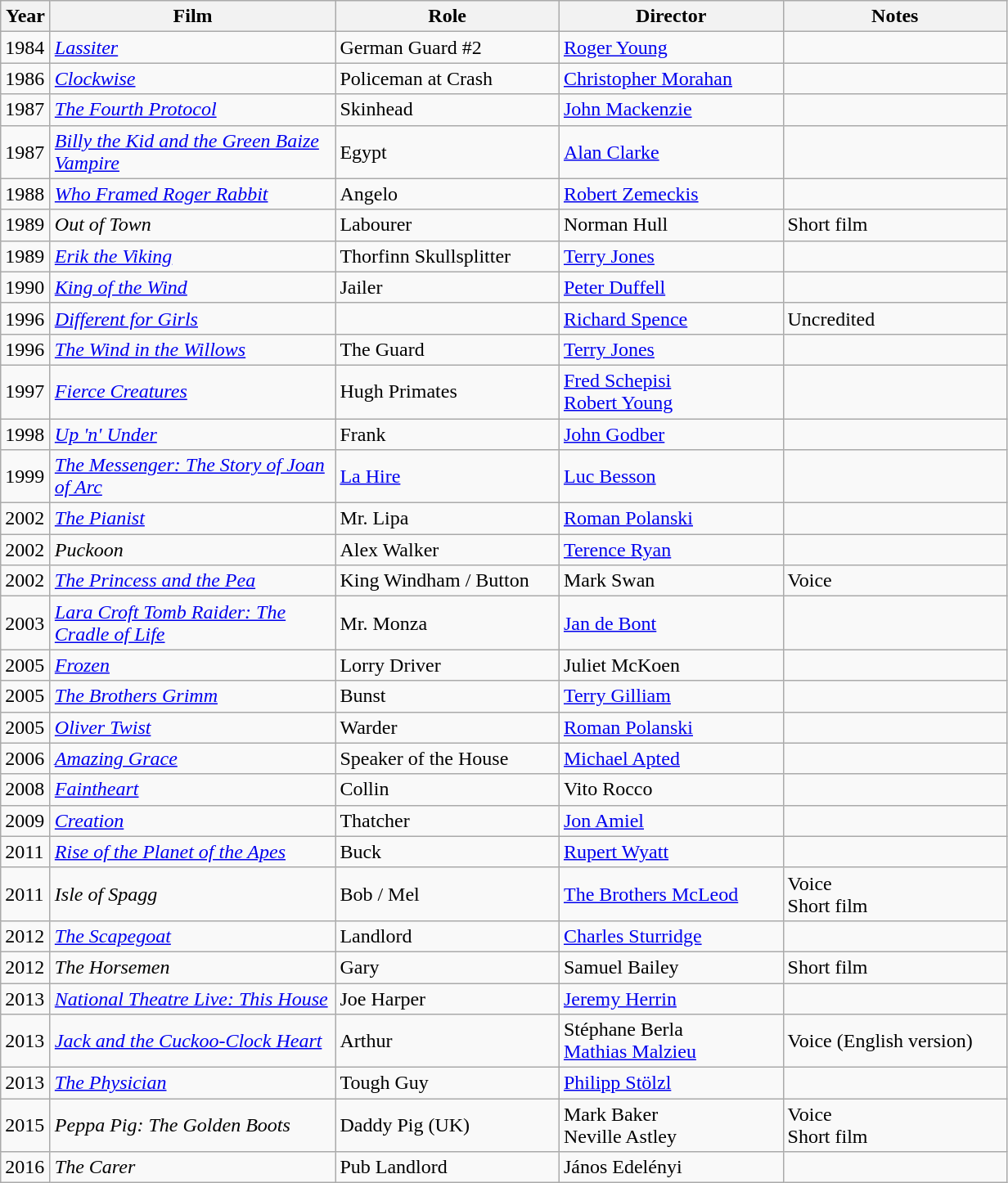<table class="wikitable">
<tr>
<th width="33">Year</th>
<th width="225">Film</th>
<th width="175">Role</th>
<th width="175">Director</th>
<th width="175">Notes</th>
</tr>
<tr>
<td>1984</td>
<td><em><a href='#'>Lassiter</a></em></td>
<td>German Guard #2</td>
<td><a href='#'>Roger Young</a></td>
<td></td>
</tr>
<tr>
<td>1986</td>
<td><em><a href='#'>Clockwise</a></em></td>
<td>Policeman at Crash</td>
<td><a href='#'>Christopher Morahan</a></td>
<td></td>
</tr>
<tr>
<td>1987</td>
<td><em><a href='#'>The Fourth Protocol</a></em></td>
<td>Skinhead</td>
<td><a href='#'>John Mackenzie</a></td>
<td></td>
</tr>
<tr>
<td>1987</td>
<td><em><a href='#'>Billy the Kid and the Green Baize Vampire</a></em></td>
<td>Egypt</td>
<td><a href='#'>Alan Clarke</a></td>
<td></td>
</tr>
<tr>
<td>1988</td>
<td><em><a href='#'>Who Framed Roger Rabbit</a></em></td>
<td>Angelo</td>
<td><a href='#'>Robert Zemeckis</a></td>
<td></td>
</tr>
<tr>
<td>1989</td>
<td><em>Out of Town</em></td>
<td>Labourer</td>
<td>Norman Hull</td>
<td>Short film</td>
</tr>
<tr>
<td>1989</td>
<td><em><a href='#'>Erik the Viking</a></em></td>
<td>Thorfinn Skullsplitter</td>
<td><a href='#'>Terry Jones</a></td>
<td></td>
</tr>
<tr>
<td>1990</td>
<td><em><a href='#'>King of the Wind</a></em></td>
<td>Jailer</td>
<td><a href='#'>Peter Duffell</a></td>
<td></td>
</tr>
<tr>
<td>1996</td>
<td><em><a href='#'>Different for Girls</a></em></td>
<td></td>
<td><a href='#'>Richard Spence</a></td>
<td>Uncredited</td>
</tr>
<tr>
<td>1996</td>
<td><em><a href='#'>The Wind in the Willows</a></em></td>
<td>The Guard</td>
<td><a href='#'>Terry Jones</a></td>
<td></td>
</tr>
<tr>
<td>1997</td>
<td><em><a href='#'>Fierce Creatures</a></em></td>
<td>Hugh Primates</td>
<td><a href='#'>Fred Schepisi</a><br><a href='#'>Robert Young</a></td>
<td></td>
</tr>
<tr>
<td>1998</td>
<td><em><a href='#'>Up 'n' Under</a></em></td>
<td>Frank</td>
<td><a href='#'>John Godber</a></td>
<td></td>
</tr>
<tr>
<td>1999</td>
<td><em><a href='#'>The Messenger: The Story of Joan of Arc</a></em></td>
<td><a href='#'>La Hire</a></td>
<td><a href='#'>Luc Besson</a></td>
<td></td>
</tr>
<tr>
<td>2002</td>
<td><em><a href='#'>The Pianist</a></em></td>
<td>Mr. Lipa</td>
<td><a href='#'>Roman Polanski</a></td>
<td></td>
</tr>
<tr>
<td>2002</td>
<td><em>Puckoon</em></td>
<td>Alex Walker</td>
<td><a href='#'>Terence Ryan</a></td>
<td></td>
</tr>
<tr>
<td>2002</td>
<td><em><a href='#'>The Princess and the Pea</a></em></td>
<td>King Windham / Button</td>
<td>Mark Swan</td>
<td>Voice</td>
</tr>
<tr>
<td>2003</td>
<td><em><a href='#'>Lara Croft Tomb Raider: The Cradle of Life</a></em></td>
<td>Mr. Monza</td>
<td><a href='#'>Jan de Bont</a></td>
<td></td>
</tr>
<tr>
<td>2005</td>
<td><em><a href='#'>Frozen</a></em></td>
<td>Lorry Driver</td>
<td>Juliet McKoen</td>
<td></td>
</tr>
<tr>
<td>2005</td>
<td><em><a href='#'>The Brothers Grimm</a></em></td>
<td>Bunst</td>
<td><a href='#'>Terry Gilliam</a></td>
<td></td>
</tr>
<tr>
<td>2005</td>
<td><em><a href='#'>Oliver Twist</a></em></td>
<td>Warder</td>
<td><a href='#'>Roman Polanski</a></td>
<td></td>
</tr>
<tr>
<td>2006</td>
<td><em><a href='#'>Amazing Grace</a></em></td>
<td>Speaker of the House</td>
<td><a href='#'>Michael Apted</a></td>
<td></td>
</tr>
<tr>
<td>2008</td>
<td><em><a href='#'>Faintheart</a></em></td>
<td>Collin</td>
<td>Vito Rocco</td>
<td></td>
</tr>
<tr>
<td>2009</td>
<td><em><a href='#'>Creation</a></em></td>
<td>Thatcher</td>
<td><a href='#'>Jon Amiel</a></td>
<td></td>
</tr>
<tr>
<td>2011</td>
<td><em><a href='#'>Rise of the Planet of the Apes</a></em></td>
<td>Buck</td>
<td><a href='#'>Rupert Wyatt</a></td>
<td></td>
</tr>
<tr>
<td>2011</td>
<td><em>Isle of Spagg</em></td>
<td>Bob / Mel</td>
<td><a href='#'>The Brothers McLeod</a></td>
<td>Voice<br>Short film</td>
</tr>
<tr>
<td>2012</td>
<td><em><a href='#'>The Scapegoat</a></em></td>
<td>Landlord</td>
<td><a href='#'>Charles Sturridge</a></td>
<td></td>
</tr>
<tr>
<td>2012</td>
<td><em>The Horsemen</em></td>
<td>Gary</td>
<td>Samuel Bailey</td>
<td>Short film</td>
</tr>
<tr>
<td>2013</td>
<td><em><a href='#'>National Theatre Live: This House</a></em></td>
<td>Joe Harper</td>
<td><a href='#'>Jeremy Herrin</a></td>
<td></td>
</tr>
<tr>
<td>2013</td>
<td><em><a href='#'>Jack and the Cuckoo-Clock Heart</a></em></td>
<td>Arthur</td>
<td>Stéphane Berla<br><a href='#'>Mathias Malzieu</a></td>
<td>Voice (English version)</td>
</tr>
<tr>
<td>2013</td>
<td><em><a href='#'>The Physician</a></em></td>
<td>Tough Guy</td>
<td><a href='#'>Philipp Stölzl</a></td>
<td></td>
</tr>
<tr>
<td>2015</td>
<td><em>Peppa Pig: The Golden Boots</em></td>
<td>Daddy Pig (UK)</td>
<td>Mark Baker<br>Neville Astley</td>
<td>Voice<br>Short film</td>
</tr>
<tr>
<td>2016</td>
<td><em>The Carer</em></td>
<td>Pub Landlord</td>
<td>János Edelényi</td>
<td></td>
</tr>
</table>
